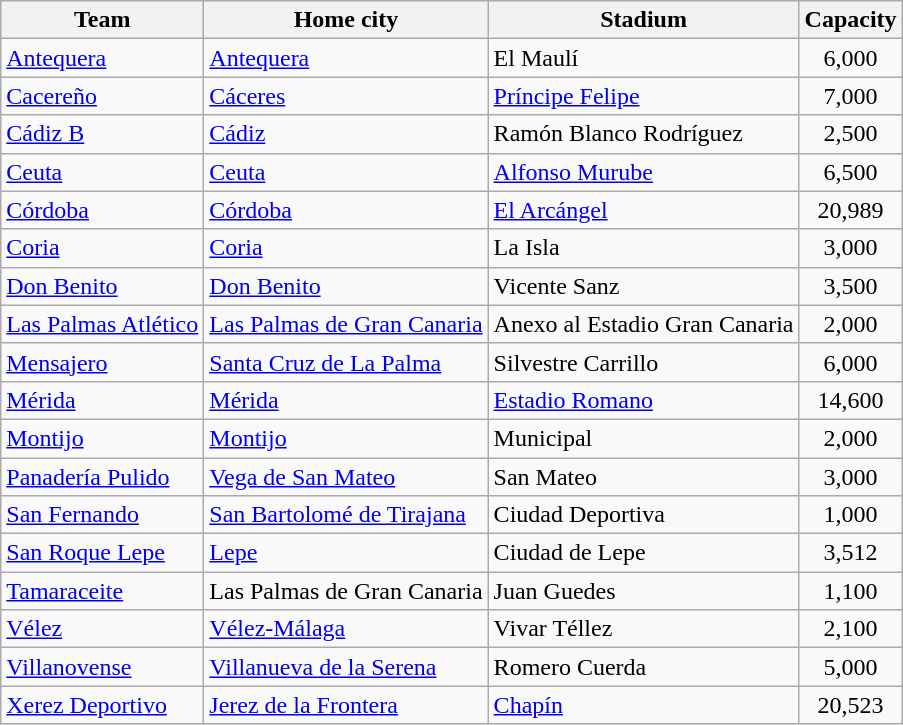<table class="wikitable sortable">
<tr>
<th>Team</th>
<th>Home city</th>
<th>Stadium</th>
<th>Capacity</th>
</tr>
<tr>
<td><a href='#'>Antequera</a></td>
<td><a href='#'>Antequera</a></td>
<td>El Maulí</td>
<td align=center>6,000</td>
</tr>
<tr>
<td><a href='#'>Cacereño</a></td>
<td><a href='#'>Cáceres</a></td>
<td><a href='#'>Príncipe Felipe</a></td>
<td align=center>7,000</td>
</tr>
<tr>
<td><a href='#'>Cádiz B</a></td>
<td><a href='#'>Cádiz</a></td>
<td>Ramón Blanco Rodríguez</td>
<td align=center>2,500</td>
</tr>
<tr>
<td><a href='#'>Ceuta</a></td>
<td><a href='#'>Ceuta</a></td>
<td><a href='#'>Alfonso Murube</a></td>
<td align=center>6,500</td>
</tr>
<tr>
<td><a href='#'>Córdoba</a></td>
<td><a href='#'>Córdoba</a></td>
<td><a href='#'>El Arcángel</a></td>
<td align=center>20,989</td>
</tr>
<tr>
<td><a href='#'>Coria</a></td>
<td><a href='#'>Coria</a></td>
<td>La Isla</td>
<td align=center>3,000</td>
</tr>
<tr>
<td><a href='#'>Don Benito</a></td>
<td><a href='#'>Don Benito</a></td>
<td>Vicente Sanz</td>
<td align=center>3,500</td>
</tr>
<tr>
<td><a href='#'>Las Palmas Atlético</a></td>
<td><a href='#'>Las Palmas de Gran Canaria</a></td>
<td>Anexo al Estadio Gran Canaria</td>
<td align=center>2,000</td>
</tr>
<tr>
<td><a href='#'>Mensajero</a></td>
<td><a href='#'>Santa Cruz de La Palma</a></td>
<td>Silvestre Carrillo</td>
<td align=center>6,000</td>
</tr>
<tr>
<td><a href='#'>Mérida</a></td>
<td><a href='#'>Mérida</a></td>
<td><a href='#'>Estadio Romano</a></td>
<td align=center>14,600</td>
</tr>
<tr>
<td><a href='#'>Montijo</a></td>
<td><a href='#'>Montijo</a></td>
<td>Municipal</td>
<td align=center>2,000</td>
</tr>
<tr>
<td><a href='#'>Panadería Pulido</a></td>
<td><a href='#'>Vega de San Mateo</a></td>
<td>San Mateo</td>
<td align=center>3,000</td>
</tr>
<tr>
<td><a href='#'>San Fernando</a></td>
<td><a href='#'>San Bartolomé de Tirajana</a></td>
<td>Ciudad Deportiva</td>
<td align=center>1,000</td>
</tr>
<tr>
<td><a href='#'>San Roque Lepe</a></td>
<td><a href='#'>Lepe</a></td>
<td>Ciudad de Lepe</td>
<td align=center>3,512</td>
</tr>
<tr>
<td><a href='#'>Tamaraceite</a></td>
<td>Las Palmas de Gran Canaria</td>
<td>Juan Guedes</td>
<td align=center>1,100</td>
</tr>
<tr>
<td><a href='#'>Vélez</a></td>
<td><a href='#'>Vélez-Málaga</a></td>
<td>Vivar Téllez</td>
<td align=center>2,100</td>
</tr>
<tr>
<td><a href='#'>Villanovense</a></td>
<td><a href='#'>Villanueva de la Serena</a></td>
<td>Romero Cuerda</td>
<td align=center>5,000</td>
</tr>
<tr>
<td><a href='#'>Xerez Deportivo</a></td>
<td><a href='#'>Jerez de la Frontera</a></td>
<td><a href='#'>Chapín</a></td>
<td align=center>20,523</td>
</tr>
</table>
